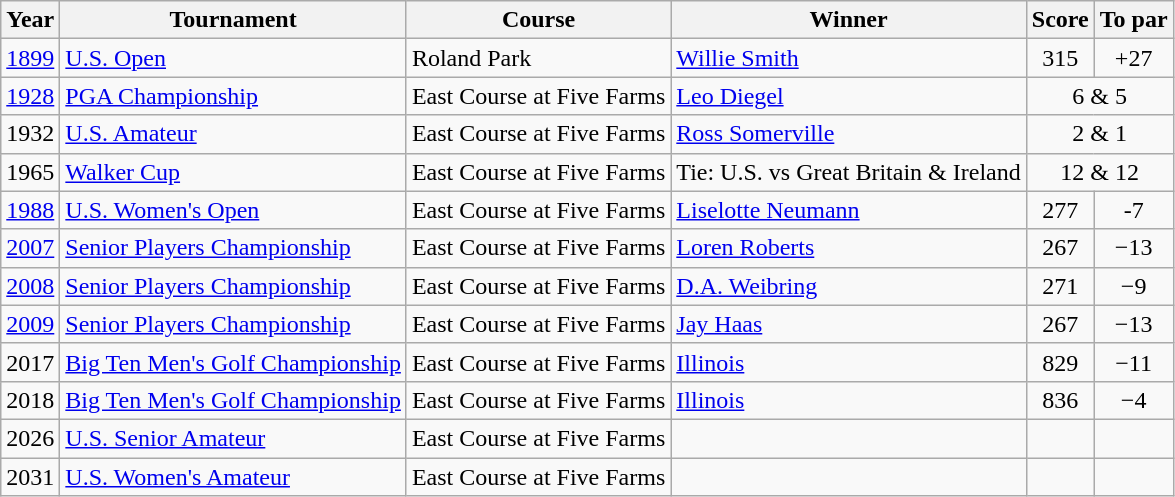<table class="wikitable">
<tr>
<th>Year</th>
<th>Tournament</th>
<th>Course</th>
<th>Winner</th>
<th>Score</th>
<th>To par</th>
</tr>
<tr>
<td><a href='#'>1899</a></td>
<td><a href='#'>U.S. Open</a></td>
<td>Roland Park</td>
<td> <a href='#'>Willie Smith</a></td>
<td align=center>315</td>
<td align=center>+27</td>
</tr>
<tr>
<td><a href='#'>1928</a></td>
<td><a href='#'>PGA Championship</a></td>
<td>East Course at Five Farms</td>
<td> <a href='#'>Leo Diegel</a></td>
<td colspan=2 align=center>6 & 5</td>
</tr>
<tr>
<td>1932</td>
<td><a href='#'>U.S. Amateur</a></td>
<td>East Course at Five Farms</td>
<td> <a href='#'>Ross Somerville</a></td>
<td colspan=2 align=center>2 & 1</td>
</tr>
<tr>
<td>1965</td>
<td><a href='#'>Walker Cup</a></td>
<td>East Course at Five Farms</td>
<td>Tie: U.S. vs Great Britain & Ireland</td>
<td colspan=2 align=center>12 & 12</td>
</tr>
<tr>
<td><a href='#'>1988</a></td>
<td><a href='#'>U.S. Women's Open</a></td>
<td>East Course at Five Farms</td>
<td> <a href='#'>Liselotte Neumann</a></td>
<td align=center>277</td>
<td align=center>-7</td>
</tr>
<tr>
<td><a href='#'>2007</a></td>
<td><a href='#'>Senior Players Championship</a></td>
<td>East Course at Five Farms</td>
<td> <a href='#'>Loren Roberts</a></td>
<td align=center>267</td>
<td align=center>−13</td>
</tr>
<tr>
<td><a href='#'>2008</a></td>
<td><a href='#'>Senior Players Championship</a></td>
<td>East Course at Five Farms</td>
<td> <a href='#'>D.A. Weibring</a></td>
<td align=center>271</td>
<td align=center>−9</td>
</tr>
<tr>
<td><a href='#'>2009</a></td>
<td><a href='#'>Senior Players Championship</a></td>
<td>East Course at Five Farms</td>
<td> <a href='#'>Jay Haas</a></td>
<td align=center>267</td>
<td align=center>−13</td>
</tr>
<tr>
<td>2017</td>
<td><a href='#'>Big Ten Men's Golf Championship</a></td>
<td>East Course at Five Farms</td>
<td> <a href='#'>Illinois</a></td>
<td align=center>829</td>
<td align=center>−11</td>
</tr>
<tr>
<td>2018</td>
<td><a href='#'>Big Ten Men's Golf Championship</a></td>
<td>East Course at Five Farms</td>
<td> <a href='#'>Illinois</a></td>
<td align=center>836</td>
<td align=center>−4</td>
</tr>
<tr>
<td>2026</td>
<td><a href='#'>U.S. Senior Amateur</a></td>
<td>East Course at Five Farms</td>
<td></td>
<td align=center></td>
<td align=center></td>
</tr>
<tr>
<td>2031</td>
<td><a href='#'>U.S. Women's Amateur</a></td>
<td>East Course at Five Farms</td>
<td></td>
<td align=center></td>
<td align=center></td>
</tr>
</table>
